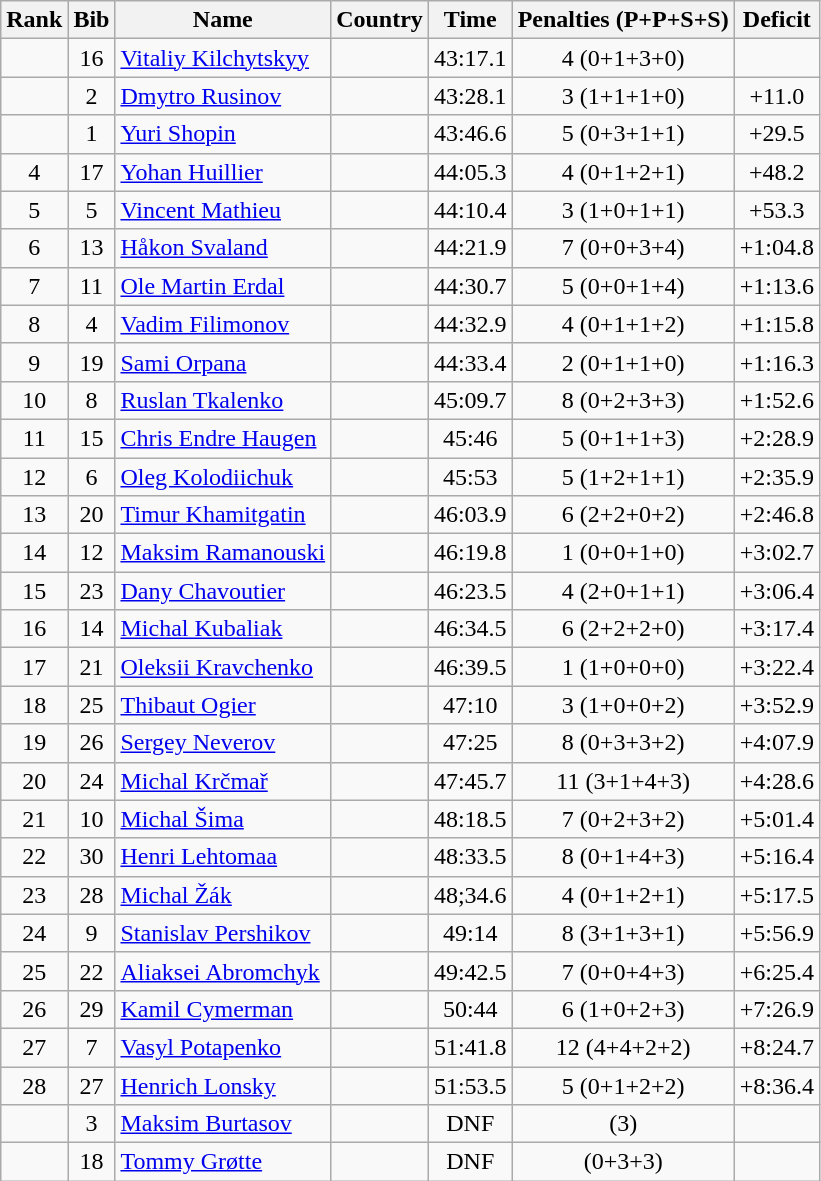<table class="wikitable sortable" style="text-align:center">
<tr>
<th>Rank</th>
<th>Bib</th>
<th>Name</th>
<th>Country</th>
<th>Time</th>
<th>Penalties (P+P+S+S)</th>
<th>Deficit</th>
</tr>
<tr>
<td></td>
<td>16</td>
<td align=left><a href='#'>Vitaliy Kilchytskyy</a></td>
<td align=left></td>
<td>43:17.1</td>
<td>4 (0+1+3+0)</td>
<td></td>
</tr>
<tr>
<td></td>
<td>2</td>
<td align=left><a href='#'>Dmytro Rusinov</a></td>
<td align=left></td>
<td>43:28.1</td>
<td>3 (1+1+1+0)</td>
<td>+11.0</td>
</tr>
<tr>
<td></td>
<td>1</td>
<td align=left><a href='#'>Yuri Shopin</a></td>
<td align=left></td>
<td>43:46.6</td>
<td>5 (0+3+1+1)</td>
<td>+29.5</td>
</tr>
<tr>
<td>4</td>
<td>17</td>
<td align=left><a href='#'>Yohan Huillier</a></td>
<td align=left></td>
<td>44:05.3</td>
<td>4 (0+1+2+1)</td>
<td>+48.2</td>
</tr>
<tr>
<td>5</td>
<td>5</td>
<td align=left><a href='#'>Vincent Mathieu</a></td>
<td align=left></td>
<td>44:10.4</td>
<td>3 (1+0+1+1)</td>
<td>+53.3</td>
</tr>
<tr>
<td>6</td>
<td>13</td>
<td align=left><a href='#'>Håkon Svaland</a></td>
<td align=left></td>
<td>44:21.9</td>
<td>7 (0+0+3+4)</td>
<td>+1:04.8</td>
</tr>
<tr>
<td>7</td>
<td>11</td>
<td align=left><a href='#'>Ole Martin Erdal</a></td>
<td align=left></td>
<td>44:30.7</td>
<td>5 (0+0+1+4)</td>
<td>+1:13.6</td>
</tr>
<tr>
<td>8</td>
<td>4</td>
<td align=left><a href='#'>Vadim Filimonov</a></td>
<td align=left></td>
<td>44:32.9</td>
<td>4 (0+1+1+2)</td>
<td>+1:15.8</td>
</tr>
<tr>
<td>9</td>
<td>19</td>
<td align=left><a href='#'>Sami Orpana</a></td>
<td align=left></td>
<td>44:33.4</td>
<td>2 (0+1+1+0)</td>
<td>+1:16.3</td>
</tr>
<tr>
<td>10</td>
<td>8</td>
<td align=left><a href='#'>Ruslan Tkalenko</a></td>
<td align=left></td>
<td>45:09.7</td>
<td>8 (0+2+3+3)</td>
<td>+1:52.6</td>
</tr>
<tr>
<td>11</td>
<td>15</td>
<td align=left><a href='#'>Chris Endre Haugen</a></td>
<td align=left></td>
<td>45:46</td>
<td>5 (0+1+1+3)</td>
<td>+2:28.9</td>
</tr>
<tr>
<td>12</td>
<td>6</td>
<td align=left><a href='#'>Oleg Kolodiichuk</a></td>
<td align=left></td>
<td>45:53</td>
<td>5 (1+2+1+1)</td>
<td>+2:35.9</td>
</tr>
<tr>
<td>13</td>
<td>20</td>
<td align=left><a href='#'>Timur Khamitgatin</a></td>
<td align=left></td>
<td>46:03.9</td>
<td>6 (2+2+0+2)</td>
<td>+2:46.8</td>
</tr>
<tr>
<td>14</td>
<td>12</td>
<td align=left><a href='#'>Maksim Ramanouski</a></td>
<td align=left></td>
<td>46:19.8</td>
<td>1 (0+0+1+0)</td>
<td>+3:02.7</td>
</tr>
<tr>
<td>15</td>
<td>23</td>
<td align=left><a href='#'>Dany Chavoutier</a></td>
<td align=left></td>
<td>46:23.5</td>
<td>4 (2+0+1+1)</td>
<td>+3:06.4</td>
</tr>
<tr>
<td>16</td>
<td>14</td>
<td align=left><a href='#'>Michal Kubaliak</a></td>
<td align=left></td>
<td>46:34.5</td>
<td>6 (2+2+2+0)</td>
<td>+3:17.4</td>
</tr>
<tr>
<td>17</td>
<td>21</td>
<td align=left><a href='#'>Oleksii Kravchenko</a></td>
<td align=left></td>
<td>46:39.5</td>
<td>1 (1+0+0+0)</td>
<td>+3:22.4</td>
</tr>
<tr>
<td>18</td>
<td>25</td>
<td align=left><a href='#'>Thibaut Ogier</a></td>
<td align=left></td>
<td>47:10</td>
<td>3 (1+0+0+2)</td>
<td>+3:52.9</td>
</tr>
<tr>
<td>19</td>
<td>26</td>
<td align=left><a href='#'>Sergey Neverov</a></td>
<td align=left></td>
<td>47:25</td>
<td>8 (0+3+3+2)</td>
<td>+4:07.9</td>
</tr>
<tr>
<td>20</td>
<td>24</td>
<td align=left><a href='#'>Michal Krčmař</a></td>
<td align=left></td>
<td>47:45.7</td>
<td>11 (3+1+4+3)</td>
<td>+4:28.6</td>
</tr>
<tr>
<td>21</td>
<td>10</td>
<td align=left><a href='#'>Michal Šima</a></td>
<td align=left></td>
<td>48:18.5</td>
<td>7 (0+2+3+2)</td>
<td>+5:01.4</td>
</tr>
<tr>
<td>22</td>
<td>30</td>
<td align=left><a href='#'>Henri Lehtomaa</a></td>
<td align=left></td>
<td>48:33.5</td>
<td>8 (0+1+4+3)</td>
<td>+5:16.4</td>
</tr>
<tr>
<td>23</td>
<td>28</td>
<td align=left><a href='#'>Michal Žák</a></td>
<td align=left></td>
<td>48;34.6</td>
<td>4 (0+1+2+1)</td>
<td>+5:17.5</td>
</tr>
<tr>
<td>24</td>
<td>9</td>
<td align=left><a href='#'>Stanislav Pershikov</a></td>
<td align=left></td>
<td>49:14</td>
<td>8 (3+1+3+1)</td>
<td>+5:56.9</td>
</tr>
<tr>
<td>25</td>
<td>22</td>
<td align=left><a href='#'>Aliaksei Abromchyk</a></td>
<td align=left></td>
<td>49:42.5</td>
<td>7 (0+0+4+3)</td>
<td>+6:25.4</td>
</tr>
<tr>
<td>26</td>
<td>29</td>
<td align=left><a href='#'>Kamil Cymerman</a></td>
<td align=left></td>
<td>50:44</td>
<td>6 (1+0+2+3)</td>
<td>+7:26.9</td>
</tr>
<tr>
<td>27</td>
<td>7</td>
<td align=left><a href='#'>Vasyl Potapenko</a></td>
<td align=left></td>
<td>51:41.8</td>
<td>12 (4+4+2+2)</td>
<td>+8:24.7</td>
</tr>
<tr>
<td>28</td>
<td>27</td>
<td align=left><a href='#'>Henrich Lonsky</a></td>
<td align=left></td>
<td>51:53.5</td>
<td>5 (0+1+2+2)</td>
<td>+8:36.4</td>
</tr>
<tr>
<td></td>
<td>3</td>
<td align=left><a href='#'>Maksim Burtasov</a></td>
<td align=left></td>
<td>DNF</td>
<td>(3)</td>
<td></td>
</tr>
<tr>
<td></td>
<td>18</td>
<td align=left><a href='#'>Tommy Grøtte</a></td>
<td align=left></td>
<td>DNF</td>
<td>(0+3+3)</td>
<td></td>
</tr>
</table>
